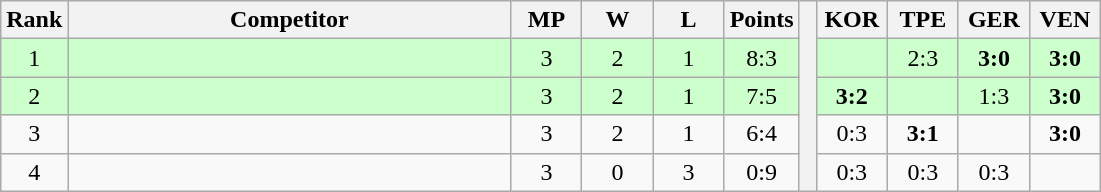<table class="wikitable" style="text-align:center">
<tr>
<th>Rank</th>
<th style="width:18em">Competitor</th>
<th style="width:2.5em">MP</th>
<th style="width:2.5em">W</th>
<th style="width:2.5em">L</th>
<th>Points</th>
<th rowspan="5"> </th>
<th style="width:2.5em">KOR</th>
<th style="width:2.5em">TPE</th>
<th style="width:2.5em">GER</th>
<th style="width:2.5em">VEN</th>
</tr>
<tr style="background:#cfc;">
<td>1</td>
<td style="text-align:left"></td>
<td>3</td>
<td>2</td>
<td>1</td>
<td>8:3</td>
<td></td>
<td>2:3</td>
<td><strong>3:0</strong></td>
<td><strong>3:0</strong></td>
</tr>
<tr style="background:#cfc;">
<td>2</td>
<td style="text-align:left"></td>
<td>3</td>
<td>2</td>
<td>1</td>
<td>7:5</td>
<td><strong>3:2</strong></td>
<td></td>
<td>1:3</td>
<td><strong>3:0</strong></td>
</tr>
<tr>
<td>3</td>
<td style="text-align:left"></td>
<td>3</td>
<td>2</td>
<td>1</td>
<td>6:4</td>
<td>0:3</td>
<td><strong>3:1</strong></td>
<td></td>
<td><strong>3:0</strong></td>
</tr>
<tr>
<td>4</td>
<td style="text-align:left"></td>
<td>3</td>
<td>0</td>
<td>3</td>
<td>0:9</td>
<td>0:3</td>
<td>0:3</td>
<td>0:3</td>
<td></td>
</tr>
</table>
